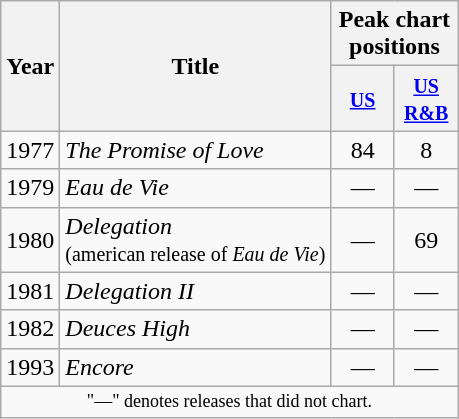<table class="wikitable">
<tr>
<th scope="col" rowspan="2">Year</th>
<th scope="col" rowspan="2">Title</th>
<th scope="col" colspan="2">Peak chart positions</th>
</tr>
<tr>
<th style="width:35px;"><small><a href='#'>US</a></small><br></th>
<th style="width:35px;"><small><a href='#'>US R&B</a></small><br></th>
</tr>
<tr>
<td>1977</td>
<td><em>The Promise of Love</em></td>
<td align=center>84</td>
<td align=center>8</td>
</tr>
<tr>
<td>1979</td>
<td><em>Eau de Vie</em></td>
<td align=center>—</td>
<td align=center>—</td>
</tr>
<tr>
<td>1980</td>
<td><em>Delegation</em> <br><small>(american release of <em>Eau de Vie</em>)</small></td>
<td align=center>—</td>
<td align=center>69</td>
</tr>
<tr>
<td>1981</td>
<td><em>Delegation II</em></td>
<td align=center>—</td>
<td align=center>—</td>
</tr>
<tr>
<td>1982</td>
<td><em>Deuces High</em></td>
<td align=center>—</td>
<td align=center>—</td>
</tr>
<tr>
<td>1993</td>
<td><em>Encore</em></td>
<td align=center>—</td>
<td align=center>—</td>
</tr>
<tr>
<td colspan="12" style="text-align:center; font-size:9pt;">"—" denotes releases that did not chart.</td>
</tr>
</table>
